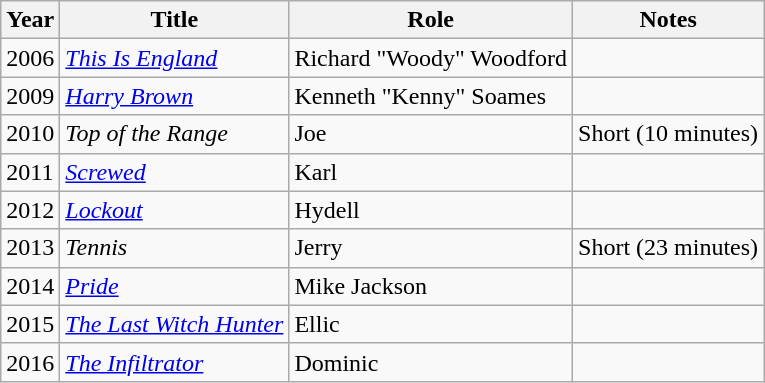<table class="wikitable sortable">
<tr>
<th>Year</th>
<th>Title</th>
<th>Role</th>
<th class="unsortable">Notes</th>
</tr>
<tr>
<td>2006</td>
<td><em><a href='#'>This Is England</a></em></td>
<td>Richard "Woody" Woodford</td>
<td></td>
</tr>
<tr>
<td>2009</td>
<td><em><a href='#'>Harry Brown</a></em></td>
<td>Kenneth "Kenny" Soames</td>
<td></td>
</tr>
<tr>
<td>2010</td>
<td><em>Top of the Range</em></td>
<td>Joe</td>
<td>Short (10 minutes)</td>
</tr>
<tr>
<td>2011</td>
<td><em><a href='#'>Screwed</a></em></td>
<td>Karl</td>
<td></td>
</tr>
<tr>
<td>2012</td>
<td><a href='#'><em>Lockout</em></a></td>
<td>Hydell</td>
<td></td>
</tr>
<tr>
<td>2013</td>
<td><em>Tennis</em></td>
<td>Jerry</td>
<td>Short (23 minutes)</td>
</tr>
<tr>
<td>2014</td>
<td><em><a href='#'>Pride</a></em></td>
<td>Mike Jackson</td>
<td></td>
</tr>
<tr>
<td>2015</td>
<td><em><a href='#'>The Last Witch Hunter</a></em></td>
<td>Ellic</td>
<td></td>
</tr>
<tr>
<td>2016</td>
<td><em><a href='#'>The Infiltrator</a></em></td>
<td>Dominic</td>
<td></td>
</tr>
</table>
